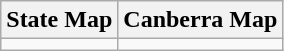<table class="wikitable">
<tr>
<th>State Map</th>
<th>Canberra Map</th>
</tr>
<tr>
<td></td>
<td></td>
</tr>
</table>
